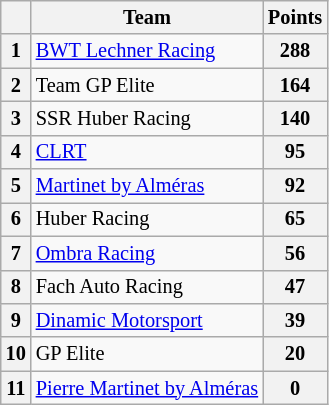<table class="wikitable" style="font-size: 85%; text-align:center">
<tr valign="top">
<th valign="middle"></th>
<th valign="middle">Team</th>
<th valign="middle">Points</th>
</tr>
<tr>
<th rowspan="1">1</th>
<td rowspan="1" align="left"> <a href='#'>BWT Lechner Racing</a></td>
<th rowspan="1">288</th>
</tr>
<tr>
<th rowspan="1">2</th>
<td rowspan="1" align="left"> Team GP Elite</td>
<th rowspan="1">164</th>
</tr>
<tr>
<th rowspan="1">3</th>
<td rowspan="1" align="left"> SSR Huber Racing</td>
<th rowspan="1">140</th>
</tr>
<tr>
<th rowspan="1">4</th>
<td rowspan="1" align="left"> <a href='#'>CLRT</a></td>
<th rowspan="1">95</th>
</tr>
<tr>
<th rowspan="1">5</th>
<td rowspan="1" align="left"> <a href='#'>Martinet by Alméras</a></td>
<th rowspan="1">92</th>
</tr>
<tr>
<th rowspan="1">6</th>
<td rowspan="1" align="left"> Huber Racing</td>
<th rowspan="1">65</th>
</tr>
<tr>
<th rowspan="1">7</th>
<td rowspan="1" align="left"> <a href='#'>Ombra Racing</a></td>
<th rowspan="1">56</th>
</tr>
<tr>
<th rowspan="1">8</th>
<td rowspan="1" align="left"> Fach Auto Racing</td>
<th rowspan="1">47</th>
</tr>
<tr>
<th rowspan="1">9</th>
<td rowspan="1" align="left"> <a href='#'>Dinamic Motorsport</a></td>
<th rowspan="1">39</th>
</tr>
<tr>
<th rowspan=1>10</th>
<td rowspan=1 align=left> GP Elite</td>
<th rowspan="1">20</th>
</tr>
<tr>
<th rowspan=1>11</th>
<td rowspan=1 align=left> <a href='#'>Pierre Martinet by Alméras</a></td>
<th rowspan="1">0</th>
</tr>
</table>
